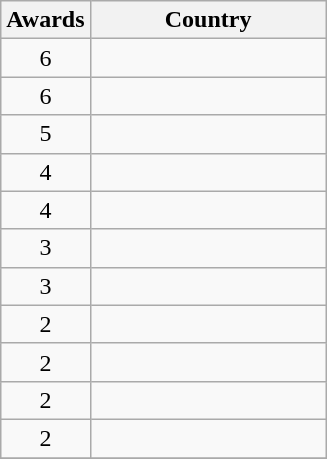<table class="wikitable" style="text-align:center;">
<tr>
<th scope="col" width="50">Awards</th>
<th scope="col" width="150">Country</th>
</tr>
<tr>
<td>6</td>
<td></td>
</tr>
<tr>
<td>6</td>
<td></td>
</tr>
<tr>
<td>5</td>
<td></td>
</tr>
<tr>
<td>4</td>
<td></td>
</tr>
<tr>
<td>4</td>
<td></td>
</tr>
<tr>
<td>3</td>
<td></td>
</tr>
<tr>
<td>3</td>
<td></td>
</tr>
<tr>
<td>2</td>
<td></td>
</tr>
<tr>
<td>2</td>
<td></td>
</tr>
<tr>
<td>2</td>
<td></td>
</tr>
<tr>
<td>2</td>
<td></td>
</tr>
<tr>
</tr>
</table>
